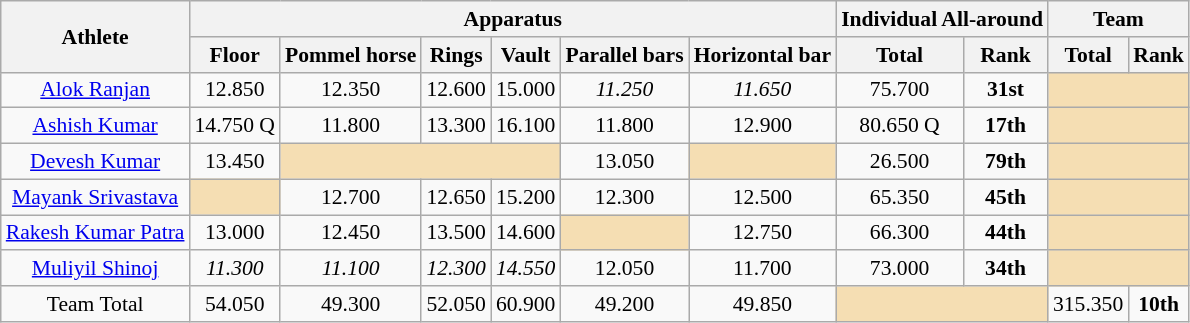<table class=wikitable style="text-align:center; font-size:90%">
<tr>
<th rowspan=2>Athlete</th>
<th colspan=6>Apparatus</th>
<th colspan=2>Individual All-around</th>
<th colspan=2>Team</th>
</tr>
<tr>
<th>Floor</th>
<th>Pommel horse</th>
<th>Rings</th>
<th>Vault</th>
<th>Parallel bars</th>
<th>Horizontal bar</th>
<th>Total</th>
<th>Rank</th>
<th>Total</th>
<th>Rank</th>
</tr>
<tr>
<td><a href='#'>Alok Ranjan</a></td>
<td align="center">12.850</td>
<td align="center">12.350</td>
<td align="center">12.600</td>
<td align="center">15.000</td>
<td align="center"><em>11.250</em></td>
<td align="center"><em>11.650</em></td>
<td align="center">75.700</td>
<td align="center"><strong>31st</strong></td>
<td bgcolor=wheat colspan=2></td>
</tr>
<tr>
<td><a href='#'>Ashish Kumar</a></td>
<td align="center">14.750 Q</td>
<td align="center">11.800</td>
<td align="center">13.300</td>
<td align="center">16.100</td>
<td align="center">11.800</td>
<td align="center">12.900</td>
<td align="center">80.650 Q</td>
<td align="center"><strong>17th</strong></td>
<td bgcolor=wheat colspan=2></td>
</tr>
<tr>
<td><a href='#'>Devesh Kumar</a></td>
<td align="center">13.450</td>
<td bgcolor=wheat colspan=3></td>
<td align="center">13.050</td>
<td bgcolor=wheat></td>
<td align="center">26.500</td>
<td align="center"><strong>79th</strong></td>
<td bgcolor=wheat colspan=2></td>
</tr>
<tr>
<td><a href='#'>Mayank Srivastava</a></td>
<td bgcolor=wheat></td>
<td align="center">12.700</td>
<td align="center">12.650</td>
<td align="center">15.200</td>
<td align="center">12.300</td>
<td align="center">12.500</td>
<td align="center">65.350</td>
<td align="center"><strong>45th</strong></td>
<td bgcolor=wheat colspan=2></td>
</tr>
<tr>
<td><a href='#'>Rakesh Kumar Patra</a></td>
<td align="center">13.000</td>
<td align="center">12.450</td>
<td align="center">13.500</td>
<td align="center">14.600</td>
<td bgcolor=wheat></td>
<td align="center">12.750</td>
<td align="center">66.300</td>
<td align="center"><strong>44th</strong></td>
<td bgcolor=wheat colspan=2></td>
</tr>
<tr>
<td><a href='#'>Muliyil Shinoj</a></td>
<td align="center"><em>11.300</em></td>
<td align="center"><em>11.100</em></td>
<td align="center"><em>12.300</em></td>
<td align="center"><em>14.550</em></td>
<td align="center">12.050</td>
<td align="center">11.700</td>
<td align="center">73.000</td>
<td align="center"><strong>34th</strong></td>
<td bgcolor=wheat colspan=2></td>
</tr>
<tr>
<td>Team Total</td>
<td align="center">54.050</td>
<td align="center">49.300</td>
<td align="center">52.050</td>
<td align="center">60.900</td>
<td align="center">49.200</td>
<td align="center">49.850</td>
<td bgcolor=wheat colspan=2></td>
<td align="center">315.350</td>
<td align="center"><strong>10th</strong></td>
</tr>
</table>
